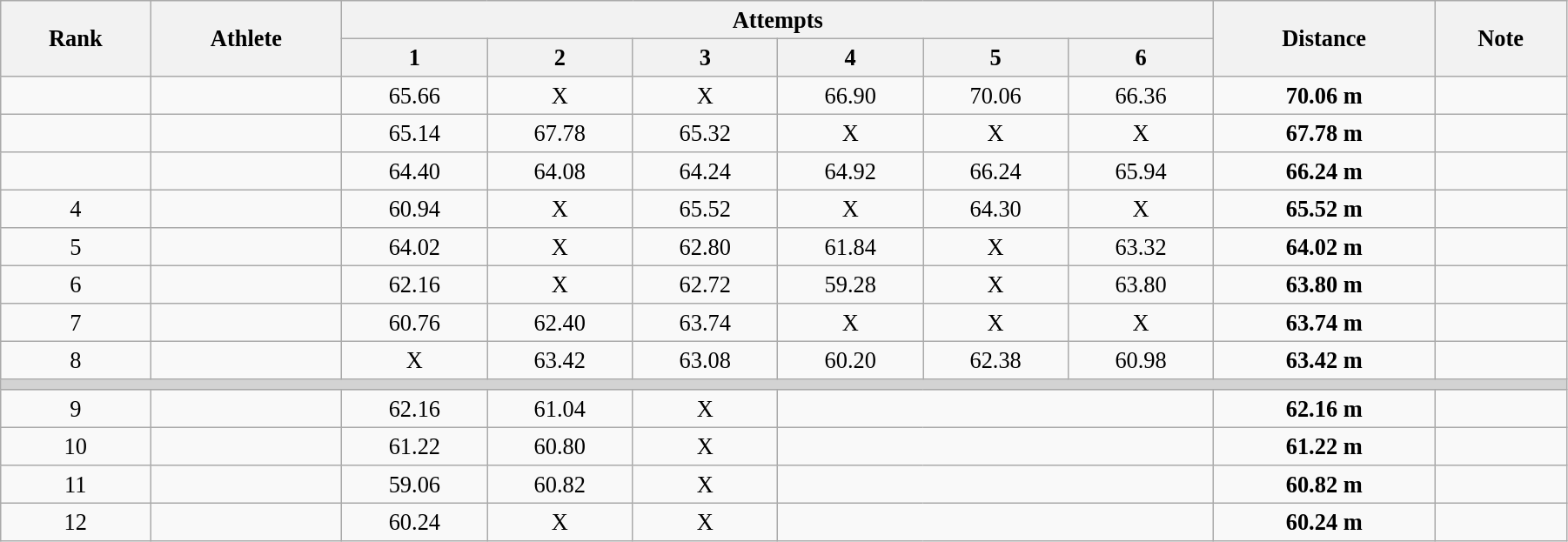<table class="wikitable" style=" text-align:center; font-size:110%;" width="95%">
<tr>
<th rowspan="2">Rank</th>
<th rowspan="2">Athlete</th>
<th colspan="6">Attempts</th>
<th rowspan="2">Distance</th>
<th rowspan="2">Note</th>
</tr>
<tr>
<th>1</th>
<th>2</th>
<th>3</th>
<th>4</th>
<th>5</th>
<th>6</th>
</tr>
<tr>
<td></td>
<td align=left></td>
<td>65.66</td>
<td>X</td>
<td>X</td>
<td>66.90</td>
<td>70.06</td>
<td>66.36</td>
<td><strong>70.06 m</strong></td>
<td></td>
</tr>
<tr>
<td></td>
<td align=left></td>
<td>65.14</td>
<td>67.78</td>
<td>65.32</td>
<td>X</td>
<td>X</td>
<td>X</td>
<td><strong>67.78 m</strong></td>
<td></td>
</tr>
<tr>
<td></td>
<td align=left></td>
<td>64.40</td>
<td>64.08</td>
<td>64.24</td>
<td>64.92</td>
<td>66.24</td>
<td>65.94</td>
<td><strong>66.24 m</strong></td>
<td></td>
</tr>
<tr>
<td>4</td>
<td align=left></td>
<td>60.94</td>
<td>X</td>
<td>65.52</td>
<td>X</td>
<td>64.30</td>
<td>X</td>
<td><strong>65.52 m</strong></td>
<td></td>
</tr>
<tr>
<td>5</td>
<td align=left></td>
<td>64.02</td>
<td>X</td>
<td>62.80</td>
<td>61.84</td>
<td>X</td>
<td>63.32</td>
<td><strong>64.02 m</strong></td>
<td></td>
</tr>
<tr>
<td>6</td>
<td align=left></td>
<td>62.16</td>
<td>X</td>
<td>62.72</td>
<td>59.28</td>
<td>X</td>
<td>63.80</td>
<td><strong>63.80 m</strong></td>
<td></td>
</tr>
<tr>
<td>7</td>
<td align=left></td>
<td>60.76</td>
<td>62.40</td>
<td>63.74</td>
<td>X</td>
<td>X</td>
<td>X</td>
<td><strong>63.74 m</strong></td>
<td></td>
</tr>
<tr>
<td>8</td>
<td align=left></td>
<td>X</td>
<td>63.42</td>
<td>63.08</td>
<td>60.20</td>
<td>62.38</td>
<td>60.98</td>
<td><strong>63.42 m</strong></td>
<td></td>
</tr>
<tr>
<td colspan=10 bgcolor=lightgray></td>
</tr>
<tr>
<td>9</td>
<td align=left></td>
<td>62.16</td>
<td>61.04</td>
<td>X</td>
<td colspan=3></td>
<td><strong>62.16 m</strong></td>
<td></td>
</tr>
<tr>
<td>10</td>
<td align=left></td>
<td>61.22</td>
<td>60.80</td>
<td>X</td>
<td colspan=3></td>
<td><strong>61.22 m</strong></td>
<td></td>
</tr>
<tr>
<td>11</td>
<td align=left></td>
<td>59.06</td>
<td>60.82</td>
<td>X</td>
<td colspan=3></td>
<td><strong>60.82 m</strong></td>
<td></td>
</tr>
<tr>
<td>12</td>
<td align=left></td>
<td>60.24</td>
<td>X</td>
<td>X</td>
<td colspan=3></td>
<td><strong>60.24 m</strong></td>
<td></td>
</tr>
</table>
